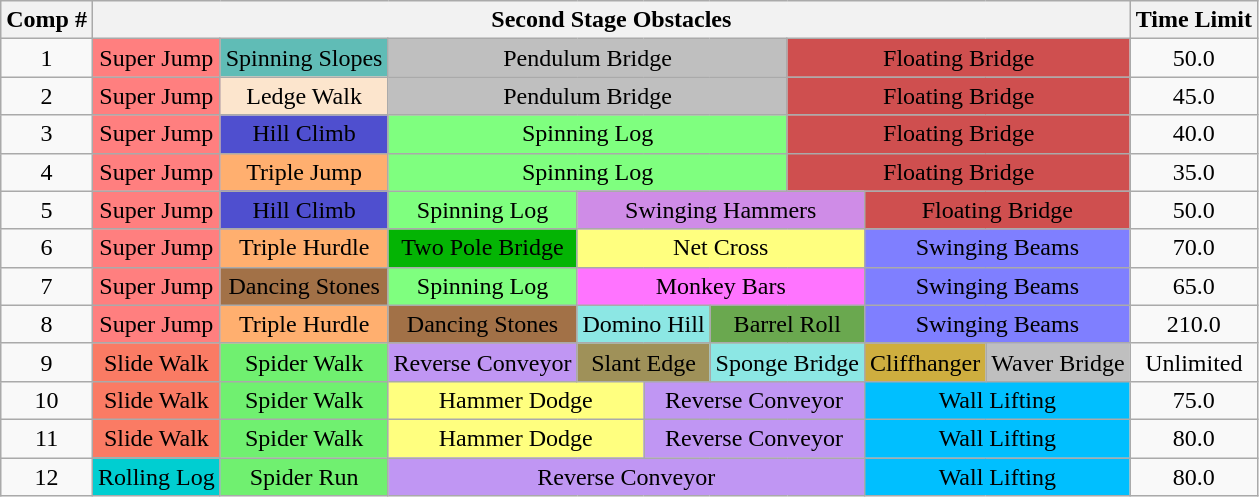<table class="wikitable">
<tr>
<th>Comp #</th>
<th colspan="9">Second Stage Obstacles</th>
<th colspan="6">Time Limit</th>
</tr>
<tr>
<td align="center">1</td>
<td align="center" style="background-color: #ff7f7f;">Super Jump</td>
<td align="center" style="background-color: #60bcb6;">Spinning Slopes</td>
<td colspan="4" align="center" style="background-color: #bfbfbf;">Pendulum Bridge</td>
<td colspan="3" align="center" style="background-color: #cf4f4f;">Floating Bridge</td>
<td align="center">50.0</td>
</tr>
<tr>
<td align="center">2</td>
<td align="center" style="background-color: #ff7f7f;">Super Jump</td>
<td align="center" style="background-color: #FCE5CD;">Ledge Walk</td>
<td colspan="4" align="center" style="background-color: #bfbfbf;">Pendulum Bridge</td>
<td colspan="3" align="center" style="background-color: #cf4f4f;">Floating Bridge</td>
<td align="center">45.0</td>
</tr>
<tr>
<td align="center">3</td>
<td align="center" style="background-color: #ff7f7f;">Super Jump</td>
<td align="center" style="background-color: #4f4fcf;">Hill Climb</td>
<td colspan="4" align="center" style="background-color: #7FFF7F;">Spinning Log</td>
<td colspan="3" align="center" style="background-color: #cf4f4f;">Floating Bridge</td>
<td align="center">40.0</td>
</tr>
<tr>
<td align="center">4</td>
<td align="center" style="background-color: #ff7f7f;">Super Jump</td>
<td align="center" style="background-color: #ffaf6f;">Triple Jump</td>
<td colspan="4" align="center" style="background-color: #7FFF7F;">Spinning Log</td>
<td colspan="3" align="center" style="background-color: #cf4f4f;">Floating Bridge</td>
<td align="center">35.0</td>
</tr>
<tr>
<td align="center">5</td>
<td align="center" style="background-color: #ff7f7f;">Super Jump</td>
<td align="center" style="background-color: #4f4fcf;">Hill Climb</td>
<td align="center" style="background-color: #7FFF7F;">Spinning Log</td>
<td colspan="4" align="center" style="background-color: #cf8ce7;">Swinging Hammers</td>
<td colspan="2" align="center" style="background-color: #cf4f4f;">Floating Bridge</td>
<td align="center">50.0</td>
</tr>
<tr>
<td align="center">6</td>
<td align="center" style="background-color: #ff7f7f;">Super Jump</td>
<td align="center" style="background-color: #ffaf6f;">Triple Hurdle</td>
<td align="center" style="background-color: #04b404;">Two Pole Bridge</td>
<td colspan="4" align="center" style="background-color: #FFFF7F;">Net Cross</td>
<td colspan="2" align="center" style="background-color: #7f7fff;">Swinging Beams</td>
<td align="center">70.0</td>
</tr>
<tr>
<td align="center">7</td>
<td align="center" style="background-color: #ff7f7f;">Super Jump</td>
<td align="center" style="background-color: #A27147;">Dancing Stones</td>
<td align="center" style="background-color: #7FFF7F;">Spinning Log</td>
<td colspan="4" align="center" style="background-color: #FF74FF;">Monkey Bars</td>
<td colspan="2" align="center" style="background-color: #7f7fff;">Swinging Beams</td>
<td align="center">65.0</td>
</tr>
<tr>
<td align="center">8</td>
<td align="center" style="background-color: #ff7f7f;">Super Jump</td>
<td align="center" style="background-color: #ffaf6f;">Triple Hurdle</td>
<td align="center" style="background-color: #A27147;">Dancing Stones</td>
<td colspan="2" align="center" style="background-color: #8ce7e4;">Domino Hill</td>
<td colspan="2" align="center" style="background-color: #6AA84F;">Barrel Roll</td>
<td colspan="2" align="center" style="background-color: #7f7fff;">Swinging Beams</td>
<td align="center">210.0</td>
</tr>
<tr>
<td align="center">9</td>
<td align="center" style="background-color: #FA7B64">Slide Walk</td>
<td align="center" style="background-color: #70F070">Spider Walk</td>
<td align="center" style="background-color: #C096F3">Reverse Conveyor</td>
<td colspan="2" align="center" style="background-color: #9F9159">Slant Edge</td>
<td colspan="2" align="center" style="background-color: #8ce7e4">Sponge Bridge</td>
<td colspan="1" align="center" style="background-color: #CEAE3F">Cliffhanger</td>
<td colspan="1" align="center" style="background-color: #bfbfbf">Waver Bridge</td>
<td align="center">Unlimited</td>
</tr>
<tr>
<td align="center">10</td>
<td align="center" style="background-color: rgb(250, 123, 100);">Slide Walk</td>
<td align="center" style="background-color: rgb(112, 240, 112);">Spider Walk</td>
<td colspan="2" align="center" style="background-color: rgb(255,255,127);">Hammer Dodge</td>
<td colspan="3" align="center" style="background-color: rgb(192, 150, 243);">Reverse Conveyor</td>
<td colspan="2" align="center" style="background-color: rgb(0,191,255);">Wall Lifting</td>
<td align="center">75.0</td>
</tr>
<tr>
<td align="center">11</td>
<td align="center" style="background-color:rgb(250, 123, 100);">Slide Walk</td>
<td align="center" style="background-color:rgb(112,240,112);">Spider Walk</td>
<td colspan="2" align="center" style="background-color:rgb(255, 255, 127);">Hammer Dodge</td>
<td colspan="3" align="center" style="background-color: rgb(192, 150, 243);">Reverse Conveyor</td>
<td colspan="2"  align="center" style= "background-color: rgb(0,191, 255);">Wall Lifting</td>
<td align="center">80.0</td>
</tr>
<tr>
<td align="center">12</td>
<td align="center" style="background-color: #00ced1;">Rolling Log</td>
<td align="center" style="background-color:rgb(112,240,112);">Spider Run</td>
<td colspan="5" align="center" style="background-color: rgb(192, 150, 243);">Reverse Conveyor</td>
<td colspan="2" align="center" style= "background-color: rgb(0,191, 255);">Wall Lifting</td>
<td align="center">80.0</td>
</tr>
</table>
